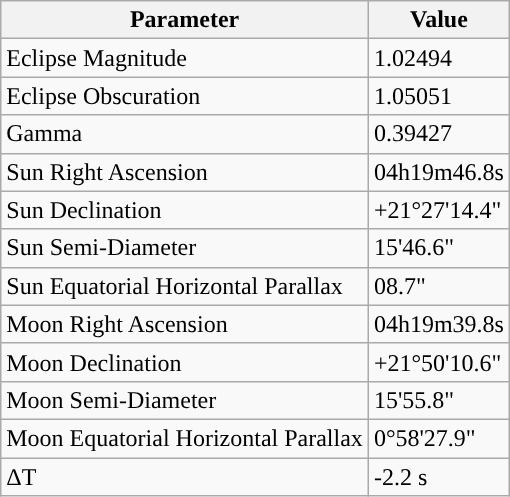<table class="wikitable">
<tr>
<th>Parameter</th>
<th>Value</th>
</tr>
<tr>
<td>Eclipse Magnitude</td>
<td>1.02494</td>
</tr>
<tr>
<td>Eclipse Obscuration</td>
<td>1.05051</td>
</tr>
<tr>
<td>Gamma</td>
<td>0.39427</td>
</tr>
<tr>
<td>Sun Right Ascension</td>
<td>04h19m46.8s</td>
</tr>
<tr>
<td>Sun Declination</td>
<td>+21°27'14.4"</td>
</tr>
<tr>
<td>Sun Semi-Diameter</td>
<td>15'46.6"</td>
</tr>
<tr>
<td>Sun Equatorial Horizontal Parallax</td>
<td>08.7"</td>
</tr>
<tr>
<td>Moon Right Ascension</td>
<td>04h19m39.8s</td>
</tr>
<tr>
<td>Moon Declination</td>
<td>+21°50'10.6"</td>
</tr>
<tr>
<td>Moon Semi-Diameter</td>
<td>15'55.8"</td>
</tr>
<tr>
<td>Moon Equatorial Horizontal Parallax</td>
<td>0°58'27.9"</td>
</tr>
<tr>
<td>ΔT</td>
<td>-2.2 s</td>
</tr>
</table>
